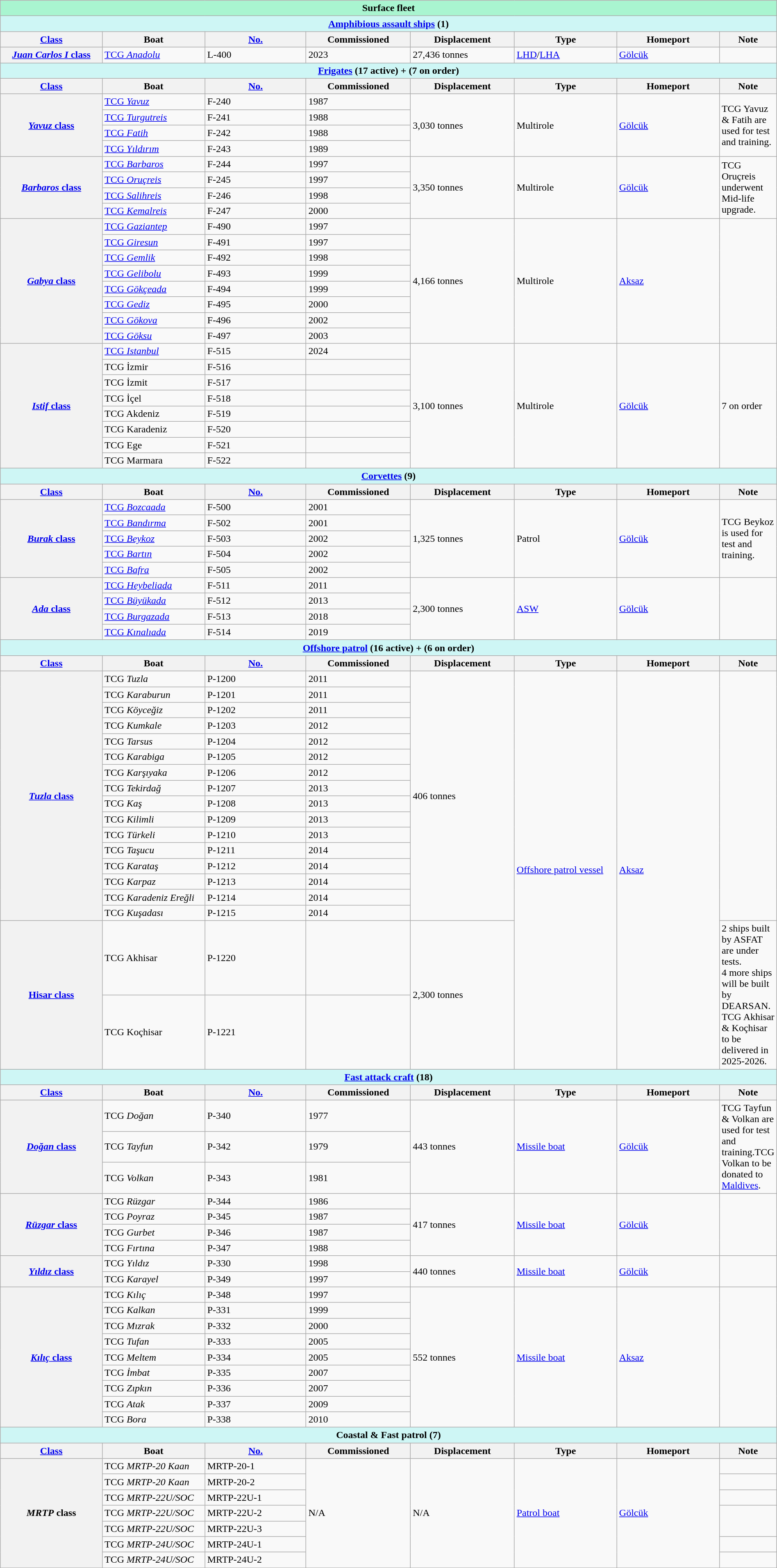<table class="wikitable" style="margin:auto; width:100%;">
<tr>
<th style="align: center; background: #A9F5D0;" colspan="8">Surface fleet</th>
</tr>
<tr>
<th style="align: center; background: #CEF6F5;" colspan="8"><a href='#'>Amphibious assault ships</a> (1)</th>
</tr>
<tr>
<th style="text-align:center; width:14%;"><a href='#'>Class</a></th>
<th style="text-align:center; width:14%;">Boat</th>
<th style="text-align:center; width:14%;"><a href='#'>No.</a></th>
<th style="text-align:center; width:14%;">Commissioned</th>
<th style="text-align:center; width:14%;">Displacement</th>
<th style="text-align:center; width:14%;">Type</th>
<th style="text-align:center; width:14%;">Homeport</th>
<th style="text-align:center; width:2%;">Note</th>
</tr>
<tr>
<th rowspan="1"><a href='#'><em>Juan Carlos I</em> class</a></th>
<td><a href='#'>TCG <em>Anadolu</em></a></td>
<td>L-400</td>
<td>2023</td>
<td>27,436 tonnes</td>
<td><a href='#'>LHD</a>/<a href='#'>LHA</a></td>
<td><a href='#'>Gölcük</a></td>
<td></td>
</tr>
<tr>
<th style="align: center; background: #CEF6F5;" colspan="8"><a href='#'>Frigates</a> (17 active) + (7 on order)</th>
</tr>
<tr>
<th style="text-align:center; width:14%;"><a href='#'>Class</a></th>
<th style="text-align:center; width:14%;">Boat</th>
<th style="text-align:center; width:14%;"><a href='#'>No.</a></th>
<th style="text-align:center; width:14%;">Commissioned</th>
<th style="text-align:center; width:14%;">Displacement</th>
<th style="text-align:center; width:14%;">Type</th>
<th style="text-align:center; width:14%;">Homeport</th>
<th style="text-align:center; width:2%;">Note</th>
</tr>
<tr>
<th rowspan="4"><a href='#'><em>Yavuz</em> class</a></th>
<td><a href='#'>TCG <em>Yavuz</em></a></td>
<td>F-240</td>
<td>1987</td>
<td rowspan="4">3,030 tonnes</td>
<td rowspan="4">Multirole</td>
<td rowspan="4"><a href='#'>Gölcük</a></td>
<td rowspan="4">TCG Yavuz & Fatih are used  for test and training.</td>
</tr>
<tr>
<td><a href='#'>TCG <em>Turgutreis</em></a></td>
<td>F-241</td>
<td>1988</td>
</tr>
<tr>
<td><a href='#'>TCG <em>Fatih</em></a></td>
<td>F-242</td>
<td>1988</td>
</tr>
<tr>
<td><a href='#'>TCG <em>Yıldırım</em></a></td>
<td>F-243</td>
<td>1989</td>
</tr>
<tr>
<th rowspan="4"><a href='#'><em>Barbaros</em> class</a></th>
<td><a href='#'>TCG <em>Barbaros</em></a></td>
<td>F-244</td>
<td>1997</td>
<td rowspan="4">3,350 tonnes</td>
<td rowspan="4">Multirole</td>
<td rowspan="4"><a href='#'>Gölcük</a></td>
<td rowspan="4">TCG Oruçreis underwent Mid-life upgrade.</td>
</tr>
<tr>
<td><a href='#'>TCG <em>Oruçreis</em></a></td>
<td>F-245</td>
<td>1997</td>
</tr>
<tr>
<td><a href='#'>TCG <em>Salihreis</em></a></td>
<td>F-246</td>
<td>1998</td>
</tr>
<tr>
<td><a href='#'>TCG <em>Kemalreis</em></a></td>
<td>F-247</td>
<td>2000</td>
</tr>
<tr>
<th rowspan="8"><a href='#'><em>Gabya</em> class</a></th>
<td><a href='#'>TCG <em>Gaziantep</em></a></td>
<td>F-490</td>
<td>1997</td>
<td rowspan="8">4,166 tonnes</td>
<td rowspan="8">Multirole</td>
<td rowspan="8"><a href='#'>Aksaz</a></td>
<td rowspan="8"></td>
</tr>
<tr>
<td><a href='#'>TCG <em>Giresun</em></a></td>
<td>F-491</td>
<td>1997</td>
</tr>
<tr>
<td><a href='#'>TCG <em>Gemlik</em></a></td>
<td>F-492</td>
<td>1998</td>
</tr>
<tr>
<td><a href='#'>TCG <em>Gelibolu</em></a></td>
<td>F-493</td>
<td>1999</td>
</tr>
<tr>
<td><a href='#'>TCG <em>Gökçeada</em></a></td>
<td>F-494</td>
<td>1999</td>
</tr>
<tr>
<td><a href='#'>TCG <em>Gediz</em></a></td>
<td>F-495</td>
<td>2000</td>
</tr>
<tr>
<td><a href='#'>TCG <em>Gökova</em></a></td>
<td>F-496</td>
<td>2002</td>
</tr>
<tr>
<td><a href='#'>TCG <em>Göksu</em></a></td>
<td>F-497</td>
<td>2003</td>
</tr>
<tr>
<th rowspan="8"><a href='#'><em>Istif</em> class</a></th>
<td><a href='#'>TCG <em>Istanbul</em></a></td>
<td>F-515</td>
<td>2024</td>
<td rowspan="8">3,100 tonnes</td>
<td rowspan="8">Multirole</td>
<td rowspan="8"><a href='#'>Gölcük</a></td>
<td rowspan="8">7 on order</td>
</tr>
<tr>
<td>TCG İzmir</td>
<td>F-516</td>
<td></td>
</tr>
<tr>
<td>TCG İzmit</td>
<td>F-517</td>
<td></td>
</tr>
<tr>
<td>TCG İçel</td>
<td>F-518</td>
<td></td>
</tr>
<tr>
<td>TCG Akdeniz</td>
<td>F-519</td>
<td></td>
</tr>
<tr>
<td>TCG Karadeniz</td>
<td>F-520</td>
<td></td>
</tr>
<tr>
<td>TCG Ege</td>
<td>F-521</td>
<td></td>
</tr>
<tr>
<td>TCG Marmara</td>
<td>F-522</td>
<td></td>
</tr>
<tr>
<th style="align: center; background: #CEF6F5;" colspan="8"><a href='#'>Corvettes</a> (9)</th>
</tr>
<tr>
<th style="text-align:center; width:14%;"><a href='#'>Class</a></th>
<th style="text-align:center; width:14%;">Boat</th>
<th style="text-align:center; width:14%;"><a href='#'>No.</a></th>
<th style="text-align:center; width:14%;">Commissioned</th>
<th style="text-align:center; width:14%;">Displacement</th>
<th style="text-align:center; width:14%;">Type</th>
<th style="text-align:center; width:14%;">Homeport</th>
<th style="text-align:center; width:2%;">Note</th>
</tr>
<tr>
<th rowspan="5"><a href='#'><em>Burak</em> class</a></th>
<td><a href='#'>TCG <em>Bozcaada</em></a></td>
<td>F-500</td>
<td>2001</td>
<td rowspan="5">1,325 tonnes</td>
<td rowspan="5">Patrol</td>
<td rowspan="5"><a href='#'>Gölcük</a></td>
<td rowspan="5">TCG Beykoz is used  for test and training.</td>
</tr>
<tr>
<td><a href='#'>TCG <em>Bandırma</em></a></td>
<td>F-502</td>
<td>2001</td>
</tr>
<tr>
<td><a href='#'>TCG <em>Beykoz</em></a></td>
<td>F-503</td>
<td>2002</td>
</tr>
<tr>
<td><a href='#'>TCG <em>Bartın</em></a></td>
<td>F-504</td>
<td>2002</td>
</tr>
<tr>
<td><a href='#'>TCG <em>Bafra</em></a></td>
<td>F-505</td>
<td>2002</td>
</tr>
<tr>
<th rowspan="4"><a href='#'><em>Ada</em> class</a></th>
<td><a href='#'>TCG <em>Heybeliada</em></a></td>
<td>F-511</td>
<td>2011</td>
<td rowspan="4">2,300 tonnes</td>
<td rowspan="4"><a href='#'>ASW</a></td>
<td rowspan="4"><a href='#'>Gölcük</a></td>
<td rowspan="4"></td>
</tr>
<tr>
<td><a href='#'>TCG <em>Büyükada</em></a></td>
<td>F-512</td>
<td>2013</td>
</tr>
<tr>
<td><a href='#'>TCG <em>Burgazada</em></a></td>
<td>F-513</td>
<td>2018</td>
</tr>
<tr>
<td><a href='#'>TCG <em>Kınalıada</em></a></td>
<td>F-514</td>
<td>2019</td>
</tr>
<tr>
<th style="align: center; background: #CEF6F5;" colspan="8"><a href='#'>Offshore patrol</a> (16 active) + (6 on order)</th>
</tr>
<tr>
<th style="text-align:center; width:14%;"><a href='#'>Class</a></th>
<th style="text-align:center; width:14%;">Boat</th>
<th style="text-align:center; width:14%;"><a href='#'>No.</a></th>
<th style="text-align:center; width:14%;">Commissioned</th>
<th style="text-align:center; width:14%;">Displacement</th>
<th style="text-align:center; width:14%;">Type</th>
<th style="text-align:center; width:14%;">Homeport</th>
<th style="text-align:center; width:2%;">Note</th>
</tr>
<tr>
<th rowspan="16"><a href='#'><em>Tuzla</em> class</a></th>
<td>TCG <em>Tuzla</em></td>
<td>P-1200</td>
<td>2011</td>
<td rowspan="16">406 tonnes</td>
<td rowspan="18"><a href='#'>Offshore patrol vessel</a></td>
<td rowspan="18"><a href='#'>Aksaz</a></td>
<td rowspan="16"></td>
</tr>
<tr>
<td>TCG <em>Karaburun</em></td>
<td>P-1201</td>
<td>2011</td>
</tr>
<tr>
<td>TCG <em>Köyceğiz</em></td>
<td>P-1202</td>
<td>2011</td>
</tr>
<tr>
<td>TCG <em>Kumkale</em></td>
<td>P-1203</td>
<td>2012</td>
</tr>
<tr>
<td>TCG <em>Tarsus</em></td>
<td>P-1204</td>
<td>2012</td>
</tr>
<tr>
<td>TCG <em>Karabiga</em></td>
<td>P-1205</td>
<td>2012</td>
</tr>
<tr>
<td>TCG <em>Karşıyaka</em></td>
<td>P-1206</td>
<td>2012</td>
</tr>
<tr>
<td>TCG <em>Tekirdağ</em></td>
<td>P-1207</td>
<td>2013</td>
</tr>
<tr>
<td>TCG <em>Kaş</em></td>
<td>P-1208</td>
<td>2013</td>
</tr>
<tr>
<td>TCG <em>Kilimli</em></td>
<td>P-1209</td>
<td>2013</td>
</tr>
<tr>
<td>TCG <em>Türkeli</em></td>
<td>P-1210</td>
<td>2013</td>
</tr>
<tr>
<td>TCG <em>Taşucu</em></td>
<td>P-1211</td>
<td>2014</td>
</tr>
<tr>
<td>TCG <em>Karataş</em></td>
<td>P-1212</td>
<td>2014</td>
</tr>
<tr>
<td>TCG <em>Karpaz</em></td>
<td>P-1213</td>
<td>2014</td>
</tr>
<tr>
<td>TCG <em>Karadeniz Ereğli</em></td>
<td>P-1214</td>
<td>2014</td>
</tr>
<tr>
<td>TCG <em>Kuşadası</em></td>
<td>P-1215</td>
<td>2014</td>
</tr>
<tr>
<th rowspan="2"><a href='#'>Hisar class</a></th>
<td>TCG Akhisar</td>
<td>P-1220</td>
<td></td>
<td rowspan="2">2,300 tonnes</td>
<td rowspan="2">2 ships built by ASFAT are under tests.<br>4 more ships will be built by DEARSAN.
TCG Akhisar & Koçhisar to be delivered in 2025-2026.</td>
</tr>
<tr>
<td>TCG Koçhisar</td>
<td>P-1221</td>
<td></td>
</tr>
<tr>
<th style="align: center; background: #CEF6F5;" colspan="8"><a href='#'>Fast attack craft</a> (18)</th>
</tr>
<tr>
<th style="text-align:center; width:14%;"><a href='#'>Class</a></th>
<th style="text-align:center; width:14%;">Boat</th>
<th style="text-align:center; width:14%;"><a href='#'>No.</a></th>
<th style="text-align:center; width:14%;">Commissioned</th>
<th style="text-align:center; width:14%;">Displacement</th>
<th style="text-align:center; width:14%;">Type</th>
<th style="text-align:center; width:14%;">Homeport</th>
<th style="text-align:center; width:2%;">Note</th>
</tr>
<tr>
<th rowspan="3"><a href='#'><em>Doğan</em> class</a></th>
<td>TCG <em>Doğan</em></td>
<td>P-340</td>
<td>1977</td>
<td rowspan="3">443 tonnes</td>
<td rowspan="3"><a href='#'>Missile boat</a></td>
<td rowspan="3"><a href='#'>Gölcük</a></td>
<td rowspan="3">TCG Tayfun & Volkan are used for test and training.TCG Volkan to be donated to <a href='#'>Maldives</a>. </td>
</tr>
<tr>
<td>TCG <em>Tayfun</em></td>
<td>P-342</td>
<td>1979</td>
</tr>
<tr>
<td>TCG <em>Volkan</em></td>
<td>P-343</td>
<td>1981</td>
</tr>
<tr>
<th rowspan="4"><a href='#'><em>Rüzgar</em> class</a></th>
<td>TCG <em>Rüzgar</em></td>
<td>P-344</td>
<td>1986</td>
<td rowspan="4">417 tonnes</td>
<td rowspan="4"><a href='#'>Missile boat</a></td>
<td rowspan="4"><a href='#'>Gölcük</a></td>
<td rowspan="4"></td>
</tr>
<tr>
<td>TCG <em>Poyraz</em></td>
<td>P-345</td>
<td>1987</td>
</tr>
<tr>
<td>TCG <em>Gurbet</em></td>
<td>P-346</td>
<td>1987</td>
</tr>
<tr>
<td>TCG <em>Fırtına</em></td>
<td>P-347</td>
<td>1988</td>
</tr>
<tr>
<th rowspan="2"><a href='#'><em>Yıldız</em> class</a></th>
<td>TCG <em>Yıldız</em></td>
<td>P-330</td>
<td>1998</td>
<td rowspan="2">440 tonnes</td>
<td rowspan="2"><a href='#'>Missile boat</a></td>
<td rowspan="2"><a href='#'>Gölcük</a></td>
<td rowspan="2"></td>
</tr>
<tr>
<td>TCG <em>Karayel</em></td>
<td>P-349</td>
<td>1997</td>
</tr>
<tr>
<th rowspan="9"><a href='#'><em>Kılıç</em> class</a></th>
<td>TCG <em>Kılıç</em></td>
<td>P-348</td>
<td>1997</td>
<td rowspan="9">552 tonnes</td>
<td rowspan="9"><a href='#'>Missile boat</a></td>
<td rowspan="9"><a href='#'>Aksaz</a></td>
<td rowspan="9"></td>
</tr>
<tr>
<td>TCG <em>Kalkan</em></td>
<td>P-331</td>
<td>1999</td>
</tr>
<tr>
<td>TCG <em>Mızrak</em></td>
<td>P-332</td>
<td>2000</td>
</tr>
<tr>
<td>TCG <em>Tufan</em></td>
<td>P-333</td>
<td>2005</td>
</tr>
<tr>
<td>TCG <em>Meltem</em></td>
<td>P-334</td>
<td>2005</td>
</tr>
<tr>
<td>TCG <em>İmbat</em></td>
<td>P-335</td>
<td>2007</td>
</tr>
<tr>
<td>TCG <em>Zıpkın</em></td>
<td>P-336</td>
<td>2007</td>
</tr>
<tr>
<td>TCG <em>Atak</em></td>
<td>P-337</td>
<td>2009</td>
</tr>
<tr>
<td>TCG <em>Bora</em></td>
<td>P-338</td>
<td>2010</td>
</tr>
<tr>
<th style="align: center; background: #CEF6F5;" colspan="8">Coastal & Fast patrol (7)</th>
</tr>
<tr>
<th style="text-align:center; width:14%;"><a href='#'>Class</a></th>
<th style="text-align:center; width:14%;">Boat</th>
<th style="text-align:center; width:14%;"><a href='#'>No.</a></th>
<th style="text-align:center; width:14%;">Commissioned</th>
<th style="text-align:center; width:14%;">Displacement</th>
<th style="text-align:center; width:14%;">Type</th>
<th style="text-align:center; width:14%;">Homeport</th>
<th style="text-align:center; width:2%;">Note</th>
</tr>
<tr>
<th rowspan="7"><em>MRTP</em> class</th>
<td>TCG <em>MRTP-20 Kaan</em></td>
<td>MRTP-20-1</td>
<td rowspan="7">N/A</td>
<td rowspan="7">N/A</td>
<td rowspan="7"><a href='#'>Patrol boat</a></td>
<td rowspan="7"><a href='#'>Gölcük</a></td>
<td></td>
</tr>
<tr>
<td>TCG <em>MRTP-20 Kaan</em></td>
<td>MRTP-20-2</td>
</tr>
<tr>
<td>TCG <em>MRTP-22U/SOC</em></td>
<td>MRTP-22U-1</td>
<td></td>
</tr>
<tr>
<td>TCG <em>MRTP-22U/SOC</em></td>
<td>MRTP-22U-2</td>
</tr>
<tr>
<td>TCG <em>MRTP-22U/SOC</em></td>
<td>MRTP-22U-3</td>
</tr>
<tr>
<td>TCG <em>MRTP-24U/SOC</em></td>
<td>MRTP-24U-1</td>
<td></td>
</tr>
<tr>
<td>TCG <em>MRTP-24U/SOC</em></td>
<td>MRTP-24U-2</td>
</tr>
</table>
